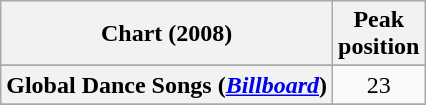<table class="wikitable sortable plainrowheaders" style="text-align:center">
<tr>
<th scope="col">Chart (2008)</th>
<th scope="col">Peak<br> position</th>
</tr>
<tr>
</tr>
<tr>
<th scope="row">Global Dance Songs (<em><a href='#'>Billboard</a></em>)</th>
<td>23</td>
</tr>
<tr>
</tr>
</table>
